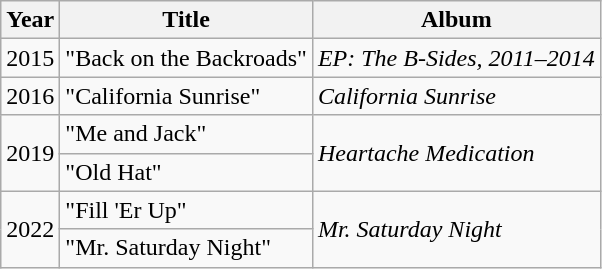<table class="wikitable">
<tr>
<th scope="col">Year</th>
<th scope="col">Title</th>
<th scope="col">Album</th>
</tr>
<tr>
<td>2015</td>
<td>"Back on the Backroads"</td>
<td><em>EP: The B-Sides, 2011–2014</em></td>
</tr>
<tr>
<td>2016</td>
<td>"California Sunrise"</td>
<td><em>California Sunrise</em></td>
</tr>
<tr>
<td rowspan="2">2019</td>
<td>"Me and Jack"</td>
<td rowspan="2"><em>Heartache Medication</em></td>
</tr>
<tr>
<td>"Old Hat"</td>
</tr>
<tr>
<td rowspan="2">2022</td>
<td>"Fill 'Er Up"</td>
<td rowspan="2"><em>Mr. Saturday Night</em></td>
</tr>
<tr>
<td>"Mr. Saturday Night"</td>
</tr>
</table>
